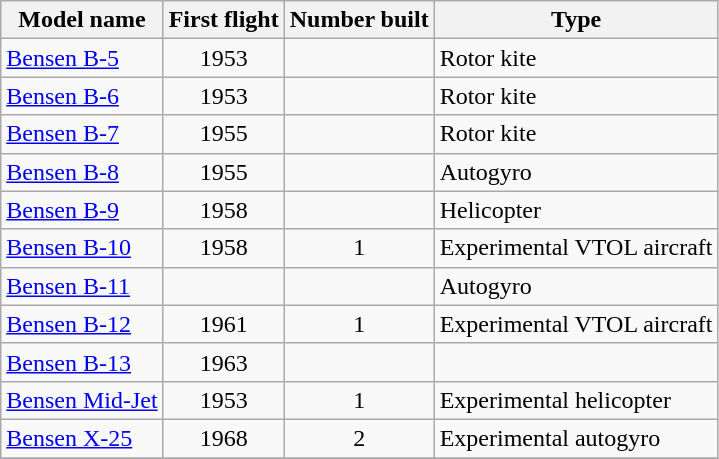<table class="wikitable sortable">
<tr>
<th>Model name</th>
<th>First flight</th>
<th>Number built</th>
<th>Type</th>
</tr>
<tr>
<td align=left><a href='#'>Bensen B-5</a></td>
<td align=center>1953</td>
<td align=center></td>
<td align=left>Rotor kite</td>
</tr>
<tr>
<td align=left><a href='#'>Bensen B-6</a></td>
<td align=center>1953</td>
<td align=center></td>
<td align=left>Rotor kite</td>
</tr>
<tr>
<td align=left><a href='#'>Bensen B-7</a></td>
<td align=center>1955</td>
<td align=center></td>
<td align=left>Rotor kite</td>
</tr>
<tr>
<td align=left><a href='#'>Bensen B-8</a></td>
<td align=center>1955</td>
<td align=center></td>
<td align=left>Autogyro</td>
</tr>
<tr>
<td align=left><a href='#'>Bensen B-9</a></td>
<td align=center>1958</td>
<td align=center></td>
<td align=left>Helicopter</td>
</tr>
<tr>
<td align=left><a href='#'>Bensen B-10</a></td>
<td align=center>1958</td>
<td align=center>1</td>
<td align=left>Experimental VTOL aircraft</td>
</tr>
<tr>
<td align=left><a href='#'>Bensen B-11</a></td>
<td align=center></td>
<td align=center></td>
<td align=left>Autogyro</td>
</tr>
<tr>
<td align=left><a href='#'>Bensen B-12</a></td>
<td align=center>1961</td>
<td align=center>1</td>
<td align=left>Experimental VTOL aircraft</td>
</tr>
<tr>
<td align=left><a href='#'>Bensen B-13</a></td>
<td align=center>1963</td>
<td align=center></td>
<td align=left></td>
</tr>
<tr>
<td align=left><a href='#'>Bensen Mid-Jet</a></td>
<td align=center>1953</td>
<td align=center>1</td>
<td align=left>Experimental helicopter</td>
</tr>
<tr>
<td align=left><a href='#'>Bensen X-25</a></td>
<td align=center>1968</td>
<td align=center>2</td>
<td align=left>Experimental autogyro</td>
</tr>
<tr>
</tr>
</table>
